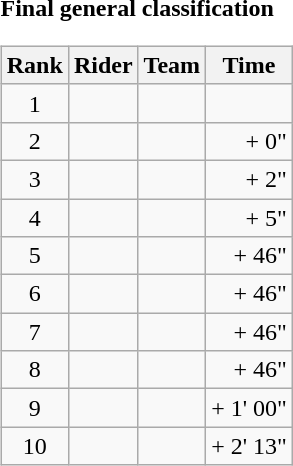<table>
<tr>
<td><strong>Final general classification</strong><br><table class="wikitable">
<tr>
<th scope="col">Rank</th>
<th scope="col">Rider</th>
<th scope="col">Team</th>
<th scope="col">Time</th>
</tr>
<tr>
<td style="text-align:center;">1</td>
<td></td>
<td></td>
<td style="text-align:right;"></td>
</tr>
<tr>
<td style="text-align:center;">2</td>
<td></td>
<td></td>
<td style="text-align:right;">+ 0"</td>
</tr>
<tr>
<td style="text-align:center;">3</td>
<td></td>
<td></td>
<td style="text-align:right;">+ 2"</td>
</tr>
<tr>
<td style="text-align:center;">4</td>
<td></td>
<td></td>
<td style="text-align:right;">+ 5"</td>
</tr>
<tr>
<td style="text-align:center;">5</td>
<td></td>
<td></td>
<td style="text-align:right;">+ 46"</td>
</tr>
<tr>
<td style="text-align:center;">6</td>
<td></td>
<td></td>
<td style="text-align:right;">+ 46"</td>
</tr>
<tr>
<td style="text-align:center;">7</td>
<td></td>
<td></td>
<td style="text-align:right;">+ 46"</td>
</tr>
<tr>
<td style="text-align:center;">8</td>
<td></td>
<td></td>
<td style="text-align:right;">+ 46"</td>
</tr>
<tr>
<td style="text-align:center;">9</td>
<td></td>
<td></td>
<td style="text-align:right;">+ 1' 00"</td>
</tr>
<tr>
<td style="text-align:center;">10</td>
<td></td>
<td></td>
<td style="text-align:right;">+ 2' 13"</td>
</tr>
</table>
</td>
</tr>
</table>
